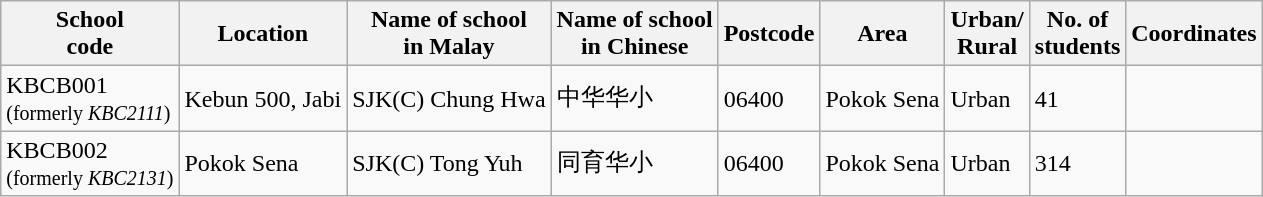<table class="wikitable sortable">
<tr>
<th>School<br>code</th>
<th>Location</th>
<th>Name of school<br>in Malay</th>
<th>Name of school<br>in Chinese</th>
<th>Postcode</th>
<th>Area</th>
<th>Urban/<br>Rural</th>
<th>No. of<br>students</th>
<th>Coordinates</th>
</tr>
<tr>
<td>KBCB001<br><small>(formerly <em>KBC2111</em>)</small></td>
<td>Kebun 500, Jabi</td>
<td>SJK(C) Chung Hwa</td>
<td>中华华小</td>
<td>06400</td>
<td>Pokok Sena</td>
<td>Urban</td>
<td>41</td>
<td></td>
</tr>
<tr>
<td>KBCB002<br><small>(formerly <em>KBC2131</em>)</small></td>
<td>Pokok Sena</td>
<td>SJK(C) Tong Yuh</td>
<td>同育华小</td>
<td>06400</td>
<td>Pokok Sena</td>
<td>Urban</td>
<td>314</td>
<td></td>
</tr>
</table>
